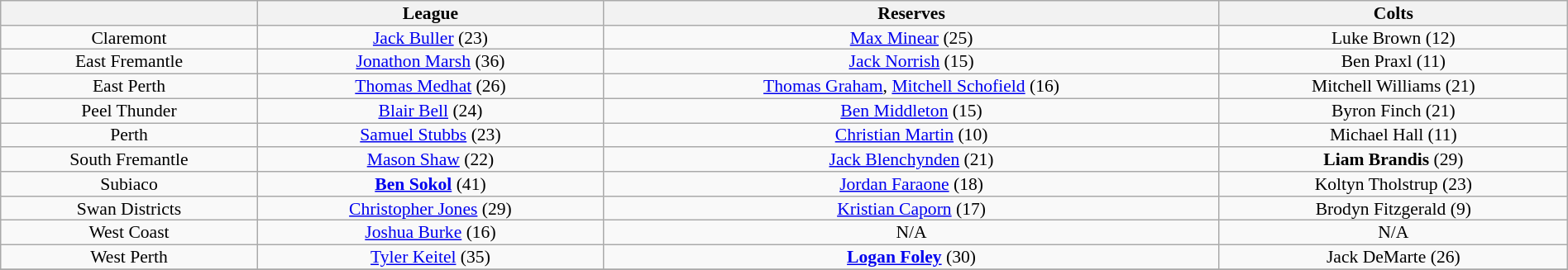<table class="wikitable nowraplinks" style="text-align:center; line-height: 90%; font-size:90%;" width=100%>
<tr>
<th width=""></th>
<th>League</th>
<th>Reserves</th>
<th>Colts</th>
</tr>
<tr>
<td>Claremont</td>
<td><a href='#'>Jack Buller</a> (23)</td>
<td><a href='#'>Max Minear</a> (25)</td>
<td>Luke Brown (12)</td>
</tr>
<tr>
<td>East Fremantle</td>
<td><a href='#'>Jonathon Marsh</a> (36)</td>
<td><a href='#'>Jack Norrish</a> (15)</td>
<td>Ben Praxl (11)</td>
</tr>
<tr>
<td>East Perth</td>
<td><a href='#'>Thomas Medhat</a> (26)</td>
<td><a href='#'>Thomas Graham</a>, <a href='#'>Mitchell Schofield</a> (16)</td>
<td>Mitchell Williams (21)</td>
</tr>
<tr>
<td>Peel Thunder</td>
<td><a href='#'>Blair Bell</a> (24)</td>
<td><a href='#'>Ben Middleton</a> (15)</td>
<td>Byron Finch (21)</td>
</tr>
<tr>
<td>Perth</td>
<td><a href='#'>Samuel Stubbs</a> (23)</td>
<td><a href='#'>Christian Martin</a> (10)</td>
<td>Michael Hall (11)</td>
</tr>
<tr>
<td>South Fremantle</td>
<td><a href='#'>Mason Shaw</a> (22)</td>
<td><a href='#'>Jack Blenchynden</a> (21)</td>
<td><strong>Liam Brandis</strong> (29)</td>
</tr>
<tr>
<td>Subiaco</td>
<td><strong><a href='#'>Ben Sokol</a></strong> (41)</td>
<td><a href='#'>Jordan Faraone</a> (18)</td>
<td>Koltyn Tholstrup (23)</td>
</tr>
<tr>
<td>Swan Districts</td>
<td><a href='#'>Christopher Jones</a> (29)</td>
<td><a href='#'>Kristian Caporn</a> (17)</td>
<td>Brodyn Fitzgerald (9)</td>
</tr>
<tr>
<td>West Coast</td>
<td><a href='#'>Joshua Burke</a> (16)</td>
<td>N/A</td>
<td>N/A</td>
</tr>
<tr>
<td>West Perth</td>
<td><a href='#'>Tyler Keitel</a> (35)</td>
<td><strong><a href='#'>Logan Foley</a></strong> (30)</td>
<td>Jack DeMarte (26)</td>
</tr>
<tr>
</tr>
</table>
